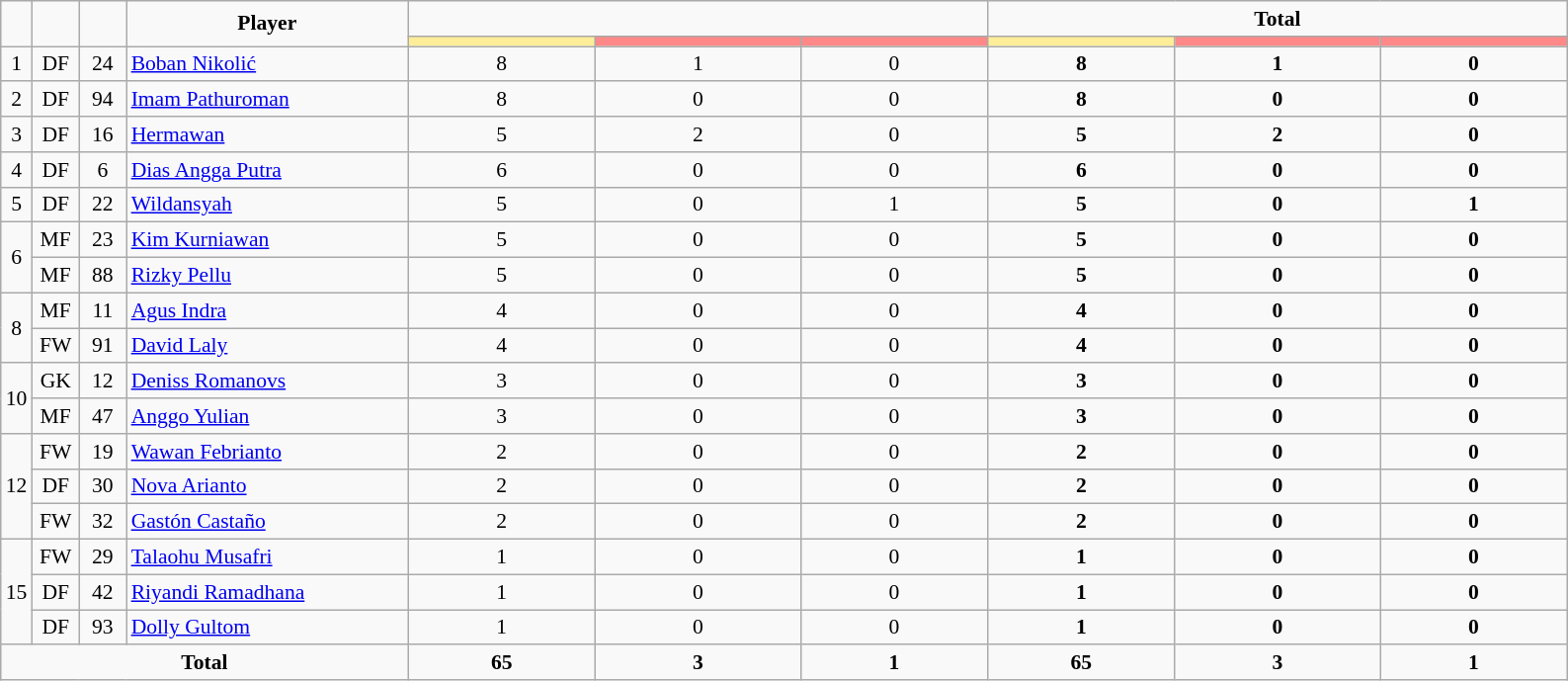<table class="wikitable" style="font-size: 90%; text-align: center;">
<tr>
<td rowspan="2"  style="width:2%;"><strong></strong></td>
<td rowspan="2"  style="width:3%;"><strong></strong></td>
<td rowspan="2"  style="width:3%;"><strong></strong></td>
<td rowspan="2"  style="width:18%;"><strong>Player</strong></td>
<td colspan="3"><strong></strong></td>
<td colspan="3"><strong>Total</strong></td>
</tr>
<tr>
<th style="width:25px; background:#fe9;"></th>
<th style="width:28px; background:#ff8888;"></th>
<th style="width:25px; background:#ff8888;"></th>
<th style="width:25px; background:#fe9;"></th>
<th style="width:28px; background:#ff8888;"></th>
<th style="width:25px; background:#ff8888;"></th>
</tr>
<tr>
<td>1</td>
<td>DF</td>
<td>24</td>
<td align=left> <a href='#'>Boban Nikolić</a></td>
<td>8</td>
<td>1</td>
<td>0</td>
<td><strong>8</strong></td>
<td><strong>1</strong></td>
<td><strong>0</strong></td>
</tr>
<tr>
<td>2</td>
<td>DF</td>
<td>94</td>
<td align=left> <a href='#'>Imam Pathuroman</a></td>
<td>8</td>
<td>0</td>
<td>0</td>
<td><strong>8</strong></td>
<td><strong>0</strong></td>
<td><strong>0</strong></td>
</tr>
<tr>
<td>3</td>
<td>DF</td>
<td>16</td>
<td align=left> <a href='#'>Hermawan</a></td>
<td>5</td>
<td>2</td>
<td>0</td>
<td><strong>5</strong></td>
<td><strong>2</strong></td>
<td><strong>0</strong></td>
</tr>
<tr>
<td>4</td>
<td>DF</td>
<td>6</td>
<td align=left> <a href='#'>Dias Angga Putra</a></td>
<td>6</td>
<td>0</td>
<td>0</td>
<td><strong>6</strong></td>
<td><strong>0</strong></td>
<td><strong>0</strong></td>
</tr>
<tr>
<td>5</td>
<td>DF</td>
<td>22</td>
<td align=left> <a href='#'>Wildansyah</a></td>
<td>5</td>
<td>0</td>
<td>1</td>
<td><strong>5</strong></td>
<td><strong>0</strong></td>
<td><strong>1</strong></td>
</tr>
<tr>
<td rowspan=2>6</td>
<td>MF</td>
<td>23</td>
<td align=left> <a href='#'>Kim Kurniawan</a></td>
<td>5</td>
<td>0</td>
<td>0</td>
<td><strong>5</strong></td>
<td><strong>0</strong></td>
<td><strong>0</strong></td>
</tr>
<tr>
<td>MF</td>
<td>88</td>
<td align=left> <a href='#'>Rizky Pellu</a></td>
<td>5</td>
<td>0</td>
<td>0</td>
<td><strong>5</strong></td>
<td><strong>0</strong></td>
<td><strong>0</strong></td>
</tr>
<tr>
<td rowspan=2>8</td>
<td>MF</td>
<td>11</td>
<td align=left> <a href='#'>Agus Indra</a></td>
<td>4</td>
<td>0</td>
<td>0</td>
<td><strong>4</strong></td>
<td><strong>0</strong></td>
<td><strong>0</strong></td>
</tr>
<tr>
<td>FW</td>
<td>91</td>
<td align=left> <a href='#'>David Laly</a></td>
<td>4</td>
<td>0</td>
<td>0</td>
<td><strong>4</strong></td>
<td><strong>0</strong></td>
<td><strong>0</strong></td>
</tr>
<tr>
<td rowspan=2>10</td>
<td>GK</td>
<td>12</td>
<td align=left> <a href='#'>Deniss Romanovs</a></td>
<td>3</td>
<td>0</td>
<td>0</td>
<td><strong>3</strong></td>
<td><strong>0</strong></td>
<td><strong>0</strong></td>
</tr>
<tr>
<td>MF</td>
<td>47</td>
<td align=left> <a href='#'>Anggo Yulian</a></td>
<td>3</td>
<td>0</td>
<td>0</td>
<td><strong>3</strong></td>
<td><strong>0</strong></td>
<td><strong>0</strong></td>
</tr>
<tr>
<td rowspan=3>12</td>
<td>FW</td>
<td>19</td>
<td align=left> <a href='#'>Wawan Febrianto</a></td>
<td>2</td>
<td>0</td>
<td>0</td>
<td><strong>2</strong></td>
<td><strong>0</strong></td>
<td><strong>0</strong></td>
</tr>
<tr>
<td>DF</td>
<td>30</td>
<td align=left> <a href='#'>Nova Arianto</a></td>
<td>2</td>
<td>0</td>
<td>0</td>
<td><strong>2</strong></td>
<td><strong>0</strong></td>
<td><strong>0</strong></td>
</tr>
<tr>
<td>FW</td>
<td>32</td>
<td align=left> <a href='#'>Gastón Castaño</a></td>
<td>2</td>
<td>0</td>
<td>0</td>
<td><strong>2</strong></td>
<td><strong>0</strong></td>
<td><strong>0</strong></td>
</tr>
<tr>
<td rowspan=3>15</td>
<td>FW</td>
<td>29</td>
<td align=left> <a href='#'>Talaohu Musafri</a></td>
<td>1</td>
<td>0</td>
<td>0</td>
<td><strong>1</strong></td>
<td><strong>0</strong></td>
<td><strong>0</strong></td>
</tr>
<tr>
<td>DF</td>
<td>42</td>
<td align=left> <a href='#'>Riyandi Ramadhana</a></td>
<td>1</td>
<td>0</td>
<td>0</td>
<td><strong>1</strong></td>
<td><strong>0</strong></td>
<td><strong>0</strong></td>
</tr>
<tr>
<td>DF</td>
<td>93</td>
<td align=left> <a href='#'>Dolly Gultom</a></td>
<td>1</td>
<td>0</td>
<td>0</td>
<td><strong>1</strong></td>
<td><strong>0</strong></td>
<td><strong>0</strong></td>
</tr>
<tr>
<td colspan="4"><strong>Total</strong></td>
<td><strong>65</strong></td>
<td><strong>3</strong></td>
<td><strong>1</strong></td>
<td><strong>65</strong></td>
<td><strong>3</strong></td>
<td><strong>1</strong></td>
</tr>
</table>
